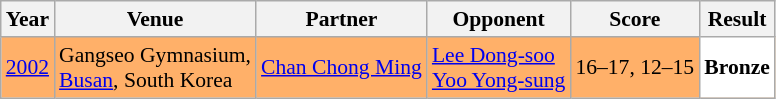<table class="sortable wikitable" style="font-size: 90%;">
<tr>
<th>Year</th>
<th>Venue</th>
<th>Partner</th>
<th>Opponent</th>
<th>Score</th>
<th>Result</th>
</tr>
<tr style="background:#FFB069">
<td align="center"><a href='#'>2002</a></td>
<td align="left">Gangseo Gymnasium,<br><a href='#'>Busan</a>, South Korea</td>
<td align="left"> <a href='#'>Chan Chong Ming</a></td>
<td align="left"> <a href='#'>Lee Dong-soo</a><br> <a href='#'>Yoo Yong-sung</a></td>
<td align="left">16–17, 12–15</td>
<td style="text-align:left; background:white"> <strong>Bronze</strong></td>
</tr>
</table>
